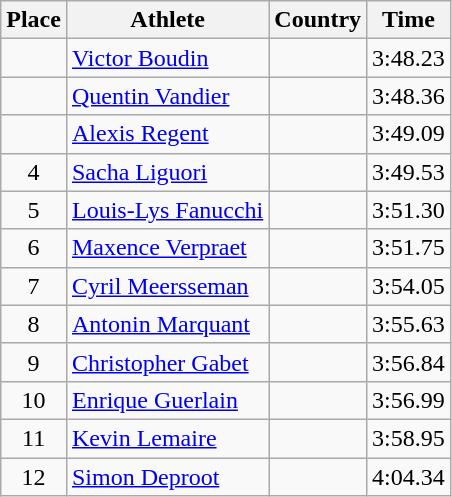<table class="wikitable">
<tr>
<th>Place</th>
<th>Athlete</th>
<th>Country</th>
<th>Time</th>
</tr>
<tr>
<td align=center></td>
<td><a href='#'>Victor Boudin</a></td>
<td></td>
<td>3:48.23</td>
</tr>
<tr>
<td align=center></td>
<td><a href='#'>Quentin Vandier</a></td>
<td></td>
<td>3:48.36</td>
</tr>
<tr>
<td align=center></td>
<td><a href='#'>Alexis Regent</a></td>
<td></td>
<td>3:49.09</td>
</tr>
<tr>
<td align=center>4</td>
<td><a href='#'>Sacha Liguori</a></td>
<td></td>
<td>3:49.53</td>
</tr>
<tr>
<td align=center>5</td>
<td><a href='#'>Louis-Lys Fanucchi</a></td>
<td></td>
<td>3:51.30</td>
</tr>
<tr>
<td align=center>6</td>
<td><a href='#'>Maxence Verpraet</a></td>
<td></td>
<td>3:51.75</td>
</tr>
<tr>
<td align=center>7</td>
<td><a href='#'>Cyril Meersseman</a></td>
<td></td>
<td>3:54.05</td>
</tr>
<tr>
<td align=center>8</td>
<td><a href='#'>Antonin Marquant</a></td>
<td></td>
<td>3:55.63</td>
</tr>
<tr>
<td align=center>9</td>
<td><a href='#'>Christopher Gabet</a></td>
<td></td>
<td>3:56.84</td>
</tr>
<tr>
<td align=center>10</td>
<td><a href='#'>Enrique Guerlain</a></td>
<td></td>
<td>3:56.99</td>
</tr>
<tr>
<td align=center>11</td>
<td><a href='#'>Kevin Lemaire</a></td>
<td></td>
<td>3:58.95</td>
</tr>
<tr>
<td align=center>12</td>
<td><a href='#'>Simon Deproot</a></td>
<td></td>
<td>4:04.34</td>
</tr>
</table>
